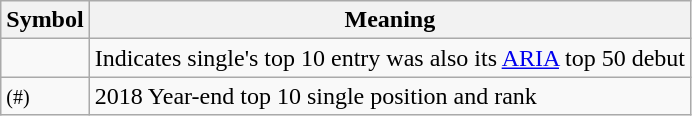<table Class="wikitable">
<tr>
<th>Symbol</th>
<th>Meaning</th>
</tr>
<tr '>
<td></td>
<td>Indicates single's top 10 entry was also its <a href='#'>ARIA</a> top 50 debut</td>
</tr>
<tr>
<td><small>(#)</small></td>
<td>2018 Year-end top 10 single position and rank</td>
</tr>
</table>
